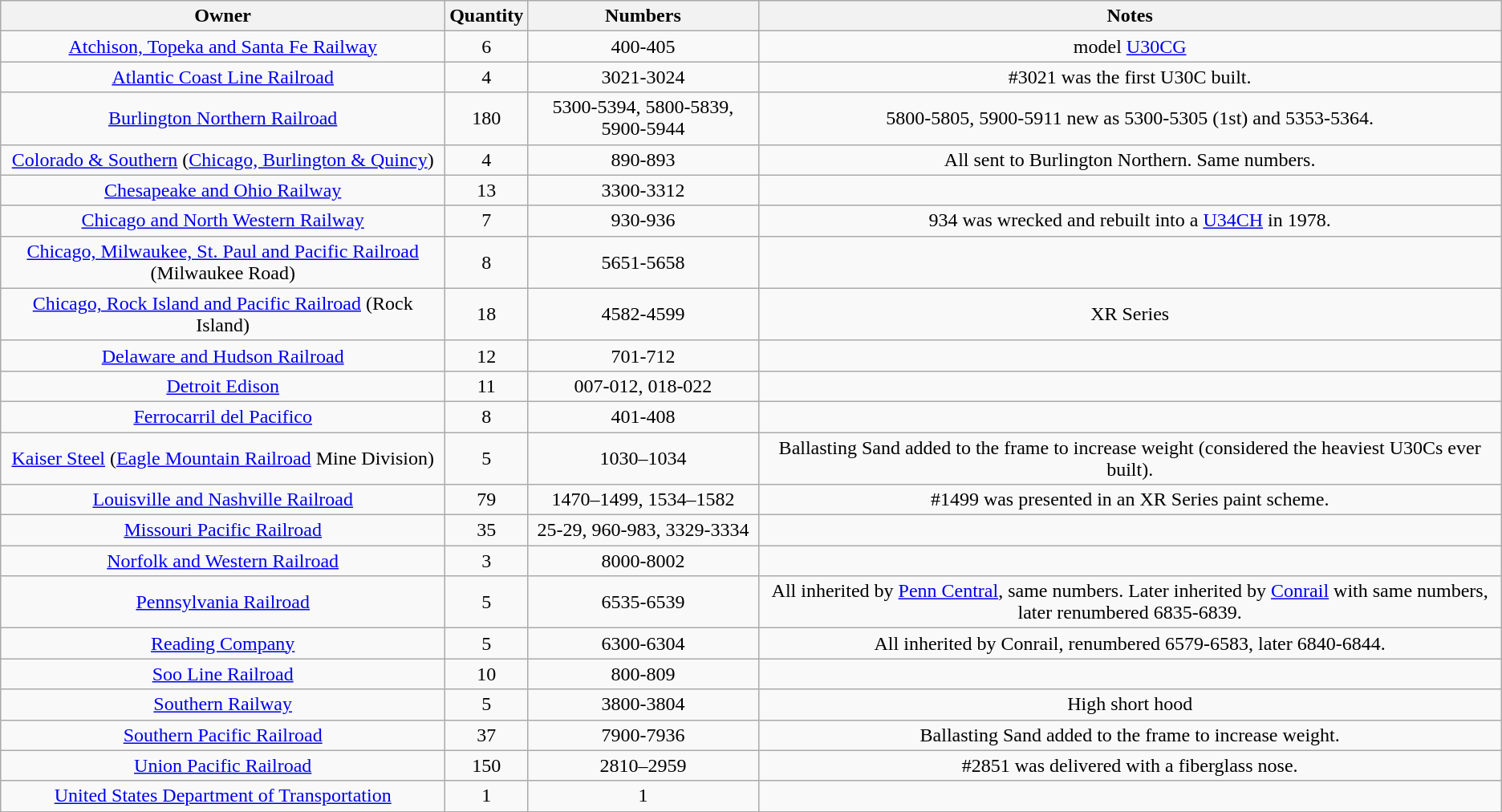<table class="wikitable">
<tr>
<th>Owner</th>
<th>Quantity</th>
<th>Numbers</th>
<th>Notes</th>
</tr>
<tr align = "center">
<td><a href='#'>Atchison, Topeka and Santa Fe Railway</a></td>
<td>6</td>
<td>400-405</td>
<td>model <a href='#'>U30CG</a></td>
</tr>
<tr align = "center">
<td><a href='#'>Atlantic Coast Line Railroad</a></td>
<td>4</td>
<td>3021-3024</td>
<td>#3021 was the first U30C built.</td>
</tr>
<tr align = "center">
<td><a href='#'>Burlington Northern Railroad</a></td>
<td>180</td>
<td>5300-5394, 5800-5839, 5900-5944</td>
<td>5800-5805, 5900-5911 new as 5300-5305 (1st) and 5353-5364.</td>
</tr>
<tr align = "center">
<td><a href='#'>Colorado & Southern</a> (<a href='#'>Chicago, Burlington & Quincy</a>)</td>
<td>4</td>
<td>890-893</td>
<td>All sent to Burlington Northern. Same numbers.</td>
</tr>
<tr align = "center">
<td><a href='#'>Chesapeake and Ohio Railway</a></td>
<td>13</td>
<td>3300-3312</td>
<td></td>
</tr>
<tr align = "center">
<td><a href='#'>Chicago and North Western Railway</a></td>
<td>7</td>
<td>930-936</td>
<td>934 was wrecked and rebuilt into a <a href='#'>U34CH</a> in 1978.</td>
</tr>
<tr align = "center">
<td><a href='#'>Chicago, Milwaukee, St. Paul and Pacific Railroad</a> (Milwaukee Road)</td>
<td>8</td>
<td>5651-5658</td>
<td></td>
</tr>
<tr align = "center">
<td><a href='#'>Chicago, Rock Island and Pacific Railroad</a> (Rock Island)</td>
<td>18</td>
<td>4582-4599</td>
<td>XR Series</td>
</tr>
<tr align = "center">
<td><a href='#'>Delaware and Hudson Railroad</a></td>
<td>12</td>
<td>701-712</td>
<td></td>
</tr>
<tr align = "center">
<td><a href='#'>Detroit Edison</a></td>
<td>11</td>
<td>007-012, 018-022</td>
<td></td>
</tr>
<tr align = "center">
<td><a href='#'>Ferrocarril del Pacifico</a></td>
<td>8</td>
<td>401-408</td>
<td></td>
</tr>
<tr align = "center">
<td><a href='#'>Kaiser Steel</a> (<a href='#'>Eagle Mountain Railroad</a> Mine Division)</td>
<td>5</td>
<td>1030–1034</td>
<td>Ballasting Sand added to the frame to increase weight (considered the heaviest U30Cs ever built).</td>
</tr>
<tr align = "center">
<td><a href='#'>Louisville and Nashville Railroad</a></td>
<td>79</td>
<td>1470–1499, 1534–1582</td>
<td>#1499 was presented in an XR Series paint scheme.</td>
</tr>
<tr align = "center">
<td><a href='#'>Missouri Pacific Railroad</a></td>
<td>35</td>
<td>25-29, 960-983, 3329-3334</td>
<td></td>
</tr>
<tr align = "center">
<td><a href='#'>Norfolk and Western Railroad</a></td>
<td>3</td>
<td>8000-8002</td>
<td></td>
</tr>
<tr align = "center">
<td><a href='#'>Pennsylvania Railroad</a></td>
<td>5</td>
<td>6535-6539</td>
<td>All inherited by <a href='#'>Penn Central</a>, same numbers. Later inherited by <a href='#'>Conrail</a> with same numbers, later renumbered 6835-6839.</td>
</tr>
<tr align = "center">
<td><a href='#'>Reading Company</a></td>
<td>5</td>
<td>6300-6304</td>
<td>All inherited by Conrail, renumbered 6579-6583, later 6840-6844.</td>
</tr>
<tr align = "center">
<td><a href='#'>Soo Line Railroad</a></td>
<td>10</td>
<td>800-809</td>
<td></td>
</tr>
<tr align = "center">
<td><a href='#'>Southern Railway</a></td>
<td>5</td>
<td>3800-3804</td>
<td>High short hood</td>
</tr>
<tr align = "center">
<td><a href='#'>Southern Pacific Railroad</a></td>
<td>37</td>
<td>7900-7936</td>
<td>Ballasting Sand added to the frame to increase weight.</td>
</tr>
<tr align = "center">
<td><a href='#'>Union Pacific Railroad</a></td>
<td>150</td>
<td>2810–2959</td>
<td>#2851 was delivered with a fiberglass nose.</td>
</tr>
<tr align = "center">
<td><a href='#'>United States Department of Transportation</a></td>
<td>1</td>
<td>1</td>
<td></td>
</tr>
<tr>
</tr>
</table>
